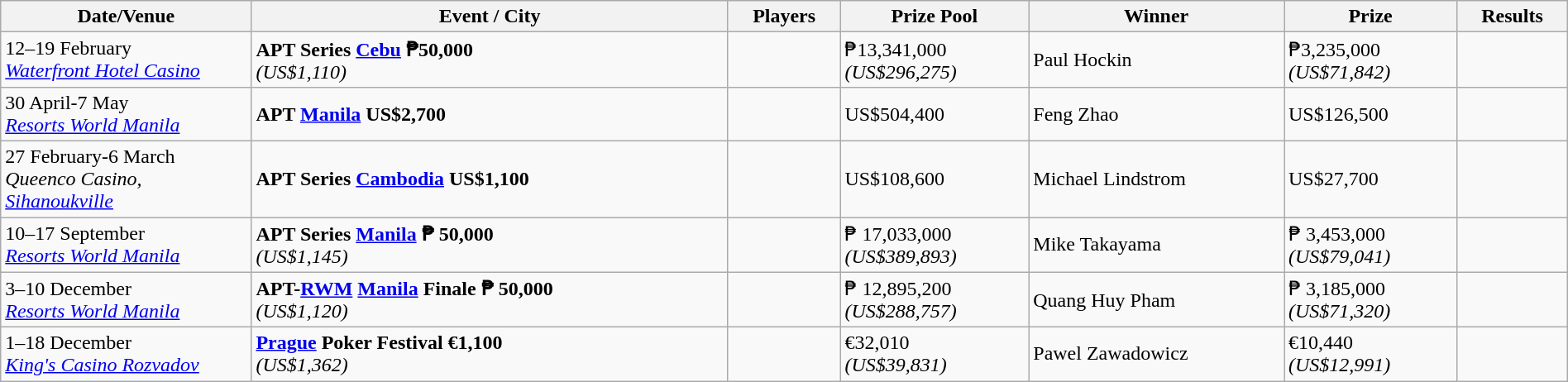<table class="wikitable" width="100%">
<tr>
<th width="16%">Date/Venue</th>
<th !width="16%">Event / City</th>
<th !width="11%">Players</th>
<th !width="12%">Prize Pool</th>
<th !width="21%">Winner</th>
<th !width="12%">Prize</th>
<th !width="10%">Results</th>
</tr>
<tr>
<td>12–19 February<br><em><a href='#'>Waterfront Hotel Casino</a></em></td>
<td> <strong>APT Series <a href='#'>Cebu</a> ₱50,000</strong><br><em>(US$1,110)</em></td>
<td></td>
<td>₱13,341,000<br><em>(US$296,275)</em></td>
<td> Paul Hockin</td>
<td>₱3,235,000<br><em>(US$71,842)</em></td>
<td></td>
</tr>
<tr>
<td>30 April-7 May<br><em><a href='#'>Resorts World Manila</a></em></td>
<td> <strong>APT <a href='#'>Manila</a> US$2,700</strong></td>
<td></td>
<td>US$504,400</td>
<td> Feng Zhao</td>
<td>US$126,500</td>
<td></td>
</tr>
<tr>
<td>27 February-6 March<br><em>Queenco Casino, <a href='#'>Sihanoukville</a></em></td>
<td> <strong>APT Series <a href='#'>Cambodia</a> US$1,100</strong></td>
<td></td>
<td>US$108,600</td>
<td> Michael Lindstrom</td>
<td>US$27,700</td>
<td></td>
</tr>
<tr>
<td>10–17 September<br><em><a href='#'>Resorts World Manila</a></em></td>
<td> <strong>APT Series <a href='#'>Manila</a> ₱ 50,000</strong><br><em>(US$1,145)</em></td>
<td></td>
<td>₱ 17,033,000<br><em>(US$389,893)</em></td>
<td> Mike Takayama</td>
<td>₱ 3,453,000<br><em>(US$79,041)</em></td>
<td></td>
</tr>
<tr>
<td>3–10 December<br><em><a href='#'>Resorts World Manila</a></em></td>
<td> <strong>APT-<a href='#'>RWM</a> <a href='#'>Manila</a> Finale ₱ 50,000</strong><br><em>(US$1,120)</em></td>
<td></td>
<td>₱ 12,895,200<br><em>(US$288,757)</em></td>
<td> Quang Huy Pham</td>
<td>₱ 3,185,000<br><em>(US$71,320)</em></td>
<td></td>
</tr>
<tr>
<td>1–18 December<br><em><a href='#'>King's Casino Rozvadov</a></em></td>
<td> <strong><a href='#'>Prague</a> Poker Festival €1,100</strong><br><em>(US$1,362)</em></td>
<td></td>
<td>€32,010<br><em>(US$39,831)</em></td>
<td> Pawel Zawadowicz</td>
<td>€10,440<br><em>(US$12,991)</em></td>
<td></td>
</tr>
</table>
